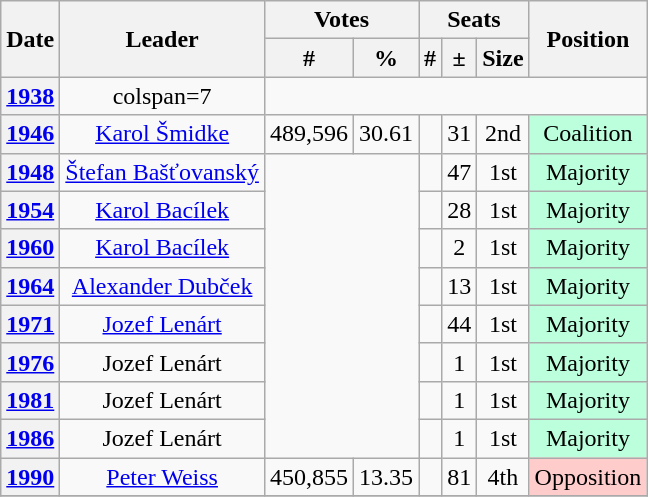<table class="wikitable" style=text-align:center>
<tr>
<th rowspan="2">Date</th>
<th rowspan="2">Leader</th>
<th colspan="2">Votes</th>
<th colspan="3">Seats</th>
<th rowspan="2">Position</th>
</tr>
<tr>
<th>#</th>
<th>%</th>
<th>#</th>
<th>±</th>
<th>Size</th>
</tr>
<tr>
<th><a href='#'>1938</a></th>
<td>colspan=7 </td>
</tr>
<tr>
<th><a href='#'>1946</a></th>
<td><a href='#'>Karol Šmidke</a></td>
<td>489,596</td>
<td>30.61</td>
<td></td>
<td> 31</td>
<td>2nd</td>
<td style="background:#bfd;" align=center>Coalition</td>
</tr>
<tr>
<th><a href='#'>1948</a></th>
<td><a href='#'>Štefan Bašťovanský</a></td>
<td colspan="2" rowspan="8"></td>
<td></td>
<td> 47</td>
<td>1st</td>
<td style="background:#bfd;" align=center>Majority</td>
</tr>
<tr>
<th><a href='#'>1954</a></th>
<td><a href='#'>Karol Bacílek</a></td>
<td></td>
<td> 28</td>
<td>1st</td>
<td style="background:#bfd;" align=center>Majority</td>
</tr>
<tr>
<th><a href='#'>1960</a></th>
<td><a href='#'>Karol Bacílek</a></td>
<td></td>
<td> 2</td>
<td>1st</td>
<td style="background:#bfd;" align=center>Majority</td>
</tr>
<tr>
<th><a href='#'>1964</a></th>
<td><a href='#'>Alexander Dubček</a></td>
<td></td>
<td> 13</td>
<td>1st</td>
<td style="background:#bfd;" align=center>Majority</td>
</tr>
<tr>
<th><a href='#'>1971</a></th>
<td><a href='#'>Jozef Lenárt</a></td>
<td></td>
<td> 44</td>
<td>1st</td>
<td style="background:#bfd;" align=center>Majority</td>
</tr>
<tr>
<th><a href='#'>1976</a></th>
<td>Jozef Lenárt</td>
<td></td>
<td> 1</td>
<td>1st</td>
<td style="background:#bfd;" align=center>Majority</td>
</tr>
<tr>
<th><a href='#'>1981</a></th>
<td>Jozef Lenárt</td>
<td></td>
<td> 1</td>
<td>1st</td>
<td style="background:#bfd;" align=center>Majority</td>
</tr>
<tr>
<th><a href='#'>1986</a></th>
<td>Jozef Lenárt</td>
<td></td>
<td> 1</td>
<td>1st</td>
<td style="background:#bfd;" align=center>Majority</td>
</tr>
<tr>
<th><a href='#'>1990</a></th>
<td><a href='#'>Peter Weiss</a></td>
<td>450,855</td>
<td>13.35</td>
<td></td>
<td> 81</td>
<td>4th</td>
<td style="background:#fcc;" align=center>Opposition</td>
</tr>
<tr>
</tr>
</table>
